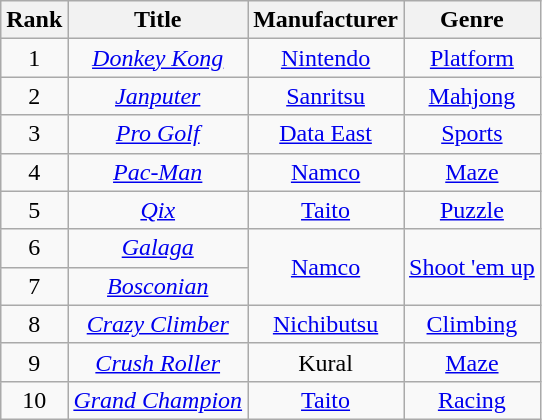<table class="wikitable sortable" style="text-align:center">
<tr>
<th>Rank</th>
<th>Title</th>
<th>Manufacturer</th>
<th>Genre</th>
</tr>
<tr>
<td>1</td>
<td><em><a href='#'>Donkey Kong</a></em></td>
<td><a href='#'>Nintendo</a></td>
<td><a href='#'>Platform</a></td>
</tr>
<tr>
<td>2</td>
<td><em><a href='#'>Janputer</a></em></td>
<td><a href='#'>Sanritsu</a></td>
<td><a href='#'>Mahjong</a></td>
</tr>
<tr>
<td>3</td>
<td><em><a href='#'>Pro Golf</a></em></td>
<td><a href='#'>Data East</a></td>
<td><a href='#'>Sports</a></td>
</tr>
<tr>
<td>4</td>
<td><em><a href='#'>Pac-Man</a></em></td>
<td><a href='#'>Namco</a></td>
<td><a href='#'>Maze</a></td>
</tr>
<tr>
<td>5</td>
<td><em><a href='#'>Qix</a></em></td>
<td><a href='#'>Taito</a></td>
<td><a href='#'>Puzzle</a></td>
</tr>
<tr>
<td>6</td>
<td><em><a href='#'>Galaga</a></em></td>
<td rowspan="2"><a href='#'>Namco</a></td>
<td rowspan="2"><a href='#'>Shoot 'em up</a></td>
</tr>
<tr>
<td>7</td>
<td><em><a href='#'>Bosconian</a></em></td>
</tr>
<tr>
<td>8</td>
<td><em><a href='#'>Crazy Climber</a></em></td>
<td><a href='#'>Nichibutsu</a></td>
<td><a href='#'>Climbing</a></td>
</tr>
<tr>
<td>9</td>
<td><em><a href='#'>Crush Roller</a></em></td>
<td>Kural</td>
<td><a href='#'>Maze</a></td>
</tr>
<tr>
<td>10</td>
<td><em><a href='#'>Grand Champion</a></em></td>
<td><a href='#'>Taito</a></td>
<td><a href='#'>Racing</a></td>
</tr>
</table>
